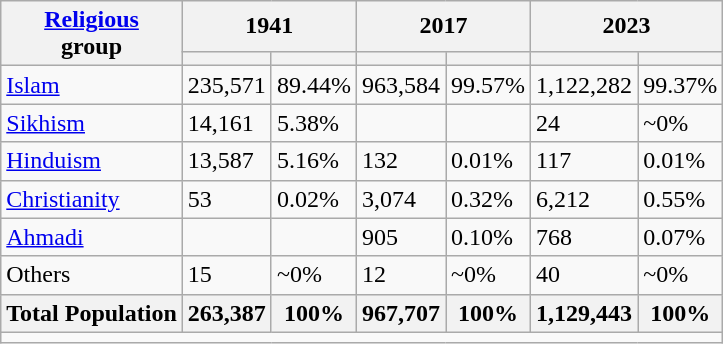<table class="wikitable sortable">
<tr>
<th rowspan="2"><a href='#'>Religious</a><br>group</th>
<th colspan="2">1941</th>
<th colspan="2">2017</th>
<th colspan="2">2023</th>
</tr>
<tr>
<th><a href='#'></a></th>
<th></th>
<th></th>
<th></th>
<th></th>
<th></th>
</tr>
<tr>
<td><a href='#'>Islam</a> </td>
<td>235,571</td>
<td>89.44%</td>
<td>963,584</td>
<td>99.57%</td>
<td>1,122,282</td>
<td>99.37%</td>
</tr>
<tr>
<td><a href='#'>Sikhism</a> </td>
<td>14,161</td>
<td>5.38%</td>
<td></td>
<td></td>
<td>24</td>
<td>~0%</td>
</tr>
<tr>
<td><a href='#'>Hinduism</a> </td>
<td>13,587</td>
<td>5.16%</td>
<td>132</td>
<td>0.01%</td>
<td>117</td>
<td>0.01%</td>
</tr>
<tr>
<td><a href='#'>Christianity</a> </td>
<td>53</td>
<td>0.02%</td>
<td>3,074</td>
<td>0.32%</td>
<td>6,212</td>
<td>0.55%</td>
</tr>
<tr>
<td><a href='#'>Ahmadi</a></td>
<td></td>
<td></td>
<td>905</td>
<td>0.10%</td>
<td>768</td>
<td>0.07%</td>
</tr>
<tr>
<td>Others</td>
<td>15</td>
<td>~0%</td>
<td>12</td>
<td>~0%</td>
<td>40</td>
<td>~0%</td>
</tr>
<tr>
<th>Total Population</th>
<th>263,387</th>
<th>100%</th>
<th>967,707</th>
<th>100%</th>
<th>1,129,443</th>
<th>100%</th>
</tr>
<tr class="sortbottom">
<td colspan="7"></td>
</tr>
</table>
